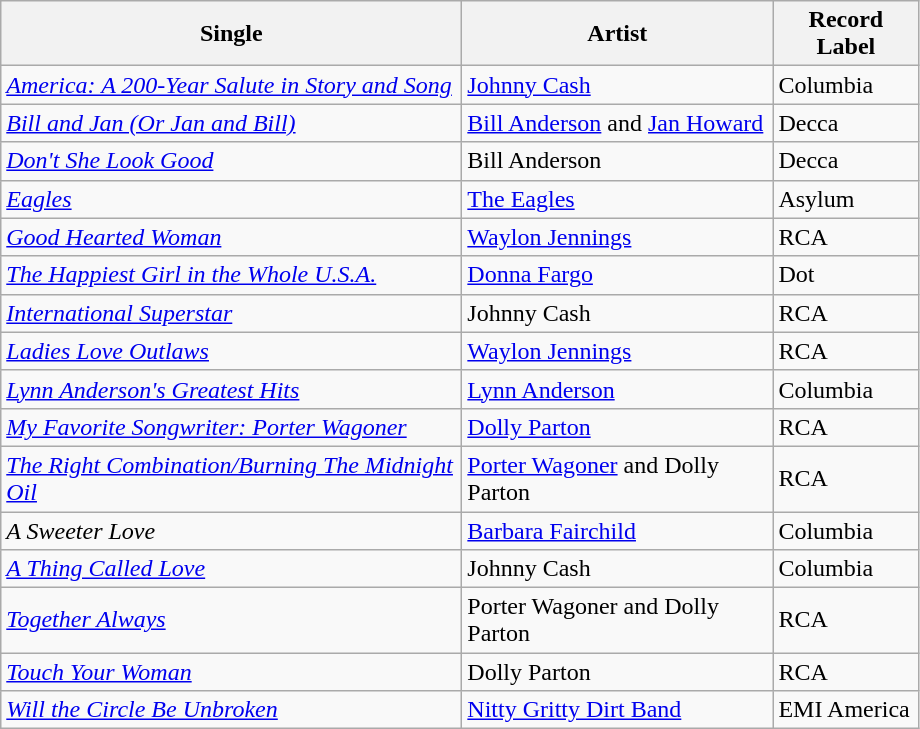<table class="wikitable sortable">
<tr>
<th width="300">Single</th>
<th width="200">Artist</th>
<th width="90">Record Label</th>
</tr>
<tr>
<td><em><a href='#'>America: A 200-Year Salute in Story and Song</a></em></td>
<td><a href='#'>Johnny Cash</a></td>
<td>Columbia</td>
</tr>
<tr>
<td><em><a href='#'>Bill and Jan (Or Jan and Bill)</a></em></td>
<td><a href='#'>Bill Anderson</a> and <a href='#'>Jan Howard</a></td>
<td>Decca</td>
</tr>
<tr>
<td><em><a href='#'>Don't She Look Good</a></em></td>
<td>Bill Anderson</td>
<td>Decca</td>
</tr>
<tr>
<td><em><a href='#'>Eagles</a></em></td>
<td><a href='#'>The Eagles</a></td>
<td>Asylum</td>
</tr>
<tr>
<td><em><a href='#'>Good Hearted Woman</a></em></td>
<td><a href='#'>Waylon Jennings</a></td>
<td>RCA</td>
</tr>
<tr>
<td><em><a href='#'>The Happiest Girl in the Whole U.S.A.</a></em></td>
<td><a href='#'>Donna Fargo</a></td>
<td>Dot</td>
</tr>
<tr>
<td><em><a href='#'>International Superstar</a></em></td>
<td>Johnny Cash</td>
<td>RCA</td>
</tr>
<tr>
<td><em><a href='#'>Ladies Love Outlaws</a></em></td>
<td><a href='#'>Waylon Jennings</a></td>
<td>RCA</td>
</tr>
<tr>
<td><em><a href='#'>Lynn Anderson's Greatest Hits</a></em></td>
<td><a href='#'>Lynn Anderson</a></td>
<td>Columbia</td>
</tr>
<tr>
<td><em><a href='#'>My Favorite Songwriter: Porter Wagoner</a></em></td>
<td><a href='#'>Dolly Parton</a></td>
<td>RCA</td>
</tr>
<tr>
<td><em><a href='#'>The Right Combination/Burning The Midnight Oil</a></em></td>
<td><a href='#'>Porter Wagoner</a> and Dolly Parton</td>
<td>RCA</td>
</tr>
<tr>
<td><em>A Sweeter Love</em></td>
<td><a href='#'>Barbara Fairchild</a></td>
<td>Columbia</td>
</tr>
<tr>
<td><em><a href='#'>A Thing Called Love</a></em></td>
<td>Johnny Cash</td>
<td>Columbia</td>
</tr>
<tr>
<td><em><a href='#'>Together Always</a></em></td>
<td>Porter Wagoner and Dolly Parton</td>
<td>RCA</td>
</tr>
<tr>
<td><em><a href='#'>Touch Your Woman</a></em></td>
<td>Dolly Parton</td>
<td>RCA</td>
</tr>
<tr>
<td><em><a href='#'>Will the Circle Be Unbroken</a></em></td>
<td><a href='#'>Nitty Gritty Dirt Band</a></td>
<td>EMI America</td>
</tr>
</table>
